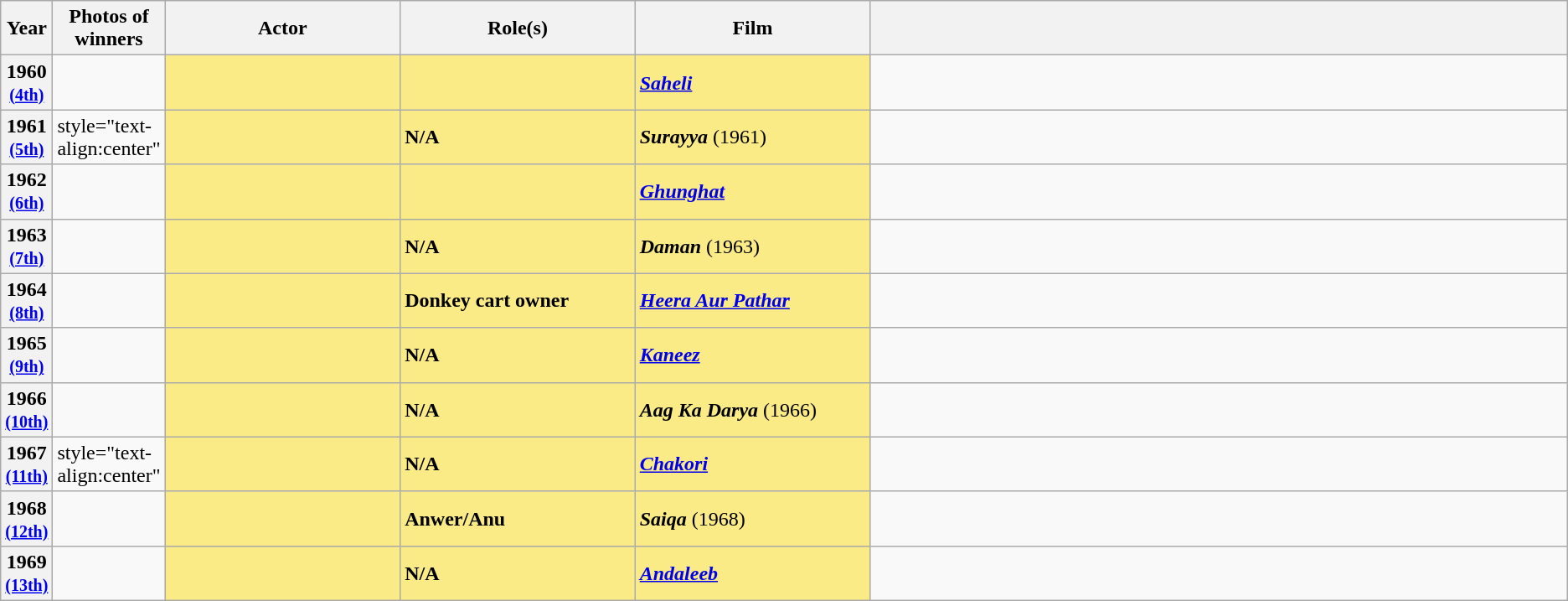<table class="wikitable sortable" style="text-align:left;">
<tr>
<th scope="col" style="width:3%; text-align:center;">Year</th>
<th scope="col" style="width:3%;text-align:center;">Photos of winners</th>
<th scope="col" style="width:15%;text-align:center;">Actor</th>
<th scope="col" style="width:15%;text-align:center;">Role(s)</th>
<th scope="col" style="width:15%;text-align:center;">Film</th>
<th scope="col" class="unsortable"></th>
</tr>
<tr>
<th style="text-align:center">1960 <br><small><a href='#'>(4th)</a> </small></th>
<td style="text-align:center"></td>
<td style="background:#FAEB86;"><strong></strong> </td>
<td style="background:#FAEB86;"><strong></strong></td>
<td style="background:#FAEB86;"><strong><em><a href='#'>Saheli</a></em></strong></td>
<td></td>
</tr>
<tr>
<th style="text-align:center">1961 <br><small><a href='#'>(5th)</a></small></th>
<td>style="text-align:center" </td>
<td style="background:#FAEB86;"><strong></strong> </td>
<td style="background:#FAEB86;"><strong>N/A</strong></td>
<td style="background:#FAEB86;"><strong><em>Surayya</em></strong> (1961)</td>
<td></td>
</tr>
<tr>
<th style="text-align:center">1962 <br><small><a href='#'>(6th)</a> </small></th>
<td style="text-align:center"></td>
<td style="background:#FAEB86;"><strong></strong> </td>
<td style="background:#FAEB86;"><strong></strong></td>
<td style="background:#FAEB86;"><strong><em><a href='#'>Ghunghat</a></em></strong></td>
<td></td>
</tr>
<tr>
<th style="text-align:center">1963 <br><small><a href='#'>(7th)</a> </small></th>
<td style="text-align:center"></td>
<td style="background:#FAEB86;"><strong></strong> </td>
<td style="background:#FAEB86;"><strong>N/A</strong></td>
<td style="background:#FAEB86;"><strong><em>Daman</em></strong> (1963)</td>
<td></td>
</tr>
<tr>
<th style="text-align:center">1964 <br><small><a href='#'>(8th)</a> </small></th>
<td style="text-align:center"></td>
<td style="background:#FAEB86;"><strong></strong> </td>
<td style="background:#FAEB86;"><strong>Donkey cart owner</strong></td>
<td style="background:#FAEB86;"><strong><em><a href='#'>Heera Aur Pathar</a></em></strong></td>
<td></td>
</tr>
<tr>
<th style="text-align:center">1965 <br><small><a href='#'>(9th)</a> </small></th>
<td style="text-align:center"></td>
<td style="background:#FAEB86;"><strong></strong> </td>
<td style="background:#FAEB86;"><strong>N/A</strong></td>
<td style="background:#FAEB86;"><strong><em><a href='#'>Kaneez</a></em></strong></td>
<td></td>
</tr>
<tr>
<th style="text-align:center">1966 <br><small><a href='#'>(10th)</a> </small></th>
<td style="text-align:center"></td>
<td style="background:#FAEB86;"><strong></strong> </td>
<td style="background:#FAEB86;"><strong>N/A</strong></td>
<td style="background:#FAEB86;"><strong><em>Aag Ka Darya</em></strong> (1966)</td>
<td></td>
</tr>
<tr>
<th style="text-align:center">1967 <br><small><a href='#'>(11th)</a> </small></th>
<td>style="text-align:center" </td>
<td style="background:#FAEB86;"><strong></strong> </td>
<td style="background:#FAEB86;"><strong>N/A</strong></td>
<td style="background:#FAEB86;"><strong><em><a href='#'>Chakori</a></em></strong></td>
<td></td>
</tr>
<tr>
<th style="text-align:center">1968 <br><small><a href='#'>(12th)</a> </small></th>
<td style="text-align:center"></td>
<td style="background:#FAEB86;"><strong></strong> </td>
<td style="background:#FAEB86;"><strong>Anwer/Anu</strong></td>
<td style="background:#FAEB86;"><strong><em>Saiqa</em></strong> (1968)</td>
<td></td>
</tr>
<tr>
<th style="text-align:center">1969 <br><small><a href='#'>(13th)</a> </small></th>
<td style="text-align:center"></td>
<td style="background:#FAEB86;"><strong></strong> </td>
<td style="background:#FAEB86;"><strong>N/A</strong></td>
<td style="background:#FAEB86;"><strong><em><a href='#'>Andaleeb</a></em></strong></td>
<td></td>
</tr>
</table>
